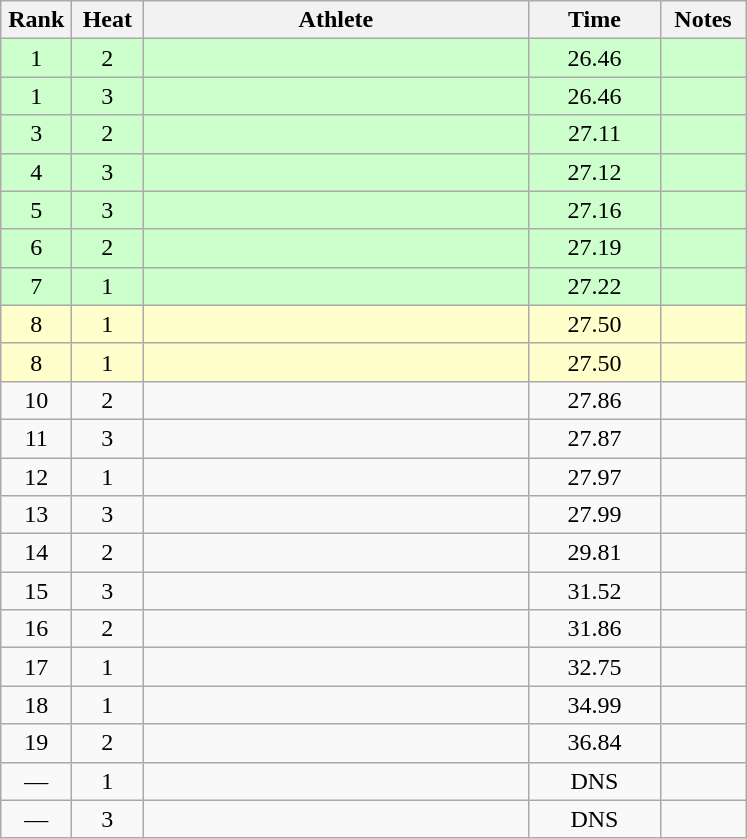<table class="wikitable" style="text-align:center">
<tr>
<th width=40>Rank</th>
<th width=40>Heat</th>
<th width=250>Athlete</th>
<th width=80>Time</th>
<th width=50>Notes</th>
</tr>
<tr bgcolor=ccffcc>
<td>1</td>
<td>2</td>
<td align=left></td>
<td>26.46</td>
<td></td>
</tr>
<tr bgcolor=ccffcc>
<td>1</td>
<td>3</td>
<td align=left></td>
<td>26.46</td>
<td></td>
</tr>
<tr bgcolor=ccffcc>
<td>3</td>
<td>2</td>
<td align=left></td>
<td>27.11</td>
<td></td>
</tr>
<tr bgcolor=ccffcc>
<td>4</td>
<td>3</td>
<td align=left></td>
<td>27.12</td>
<td></td>
</tr>
<tr bgcolor=ccffcc>
<td>5</td>
<td>3</td>
<td align=left></td>
<td>27.16</td>
<td></td>
</tr>
<tr bgcolor=ccffcc>
<td>6</td>
<td>2</td>
<td align=left></td>
<td>27.19</td>
<td></td>
</tr>
<tr bgcolor=ccffcc>
<td>7</td>
<td>1</td>
<td align=left></td>
<td>27.22</td>
<td></td>
</tr>
<tr bgcolor=ffffcc>
<td>8</td>
<td>1</td>
<td align=left></td>
<td>27.50</td>
<td></td>
</tr>
<tr bgcolor=ffffcc>
<td>8</td>
<td>1</td>
<td align=left></td>
<td>27.50</td>
<td></td>
</tr>
<tr>
<td>10</td>
<td>2</td>
<td align=left></td>
<td>27.86</td>
<td></td>
</tr>
<tr>
<td>11</td>
<td>3</td>
<td align=left></td>
<td>27.87</td>
<td></td>
</tr>
<tr>
<td>12</td>
<td>1</td>
<td align=left></td>
<td>27.97</td>
<td></td>
</tr>
<tr>
<td>13</td>
<td>3</td>
<td align=left></td>
<td>27.99</td>
<td></td>
</tr>
<tr>
<td>14</td>
<td>2</td>
<td align=left></td>
<td>29.81</td>
<td></td>
</tr>
<tr>
<td>15</td>
<td>3</td>
<td align=left></td>
<td>31.52</td>
<td></td>
</tr>
<tr>
<td>16</td>
<td>2</td>
<td align=left></td>
<td>31.86</td>
<td></td>
</tr>
<tr>
<td>17</td>
<td>1</td>
<td align=left></td>
<td>32.75</td>
<td></td>
</tr>
<tr>
<td>18</td>
<td>1</td>
<td align=left></td>
<td>34.99</td>
<td></td>
</tr>
<tr>
<td>19</td>
<td>2</td>
<td align=left></td>
<td>36.84</td>
<td></td>
</tr>
<tr>
<td>—</td>
<td>1</td>
<td align=left></td>
<td>DNS</td>
<td></td>
</tr>
<tr>
<td>—</td>
<td>3</td>
<td align=left></td>
<td>DNS</td>
<td></td>
</tr>
</table>
